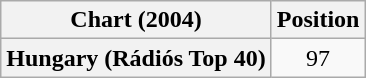<table class="wikitable plainrowheaders" style="text-align:center">
<tr>
<th scope="col">Chart (2004)</th>
<th scope="col">Position</th>
</tr>
<tr>
<th scope="row">Hungary (Rádiós Top 40)</th>
<td>97</td>
</tr>
</table>
